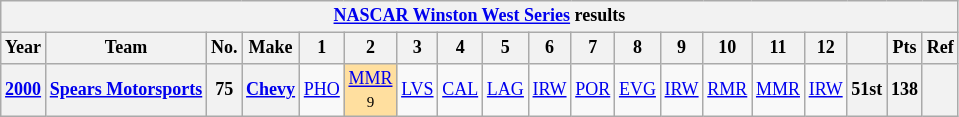<table class="wikitable" style="text-align:center; font-size:75%">
<tr>
<th colspan=23><a href='#'>NASCAR Winston West Series</a> results</th>
</tr>
<tr>
<th>Year</th>
<th>Team</th>
<th>No.</th>
<th>Make</th>
<th>1</th>
<th>2</th>
<th>3</th>
<th>4</th>
<th>5</th>
<th>6</th>
<th>7</th>
<th>8</th>
<th>9</th>
<th>10</th>
<th>11</th>
<th>12</th>
<th></th>
<th>Pts</th>
<th>Ref</th>
</tr>
<tr>
<th><a href='#'>2000</a></th>
<th><a href='#'>Spears Motorsports</a></th>
<th>75</th>
<th><a href='#'>Chevy</a></th>
<td><a href='#'>PHO</a></td>
<td style="background:#FFDF9F;"><a href='#'>MMR</a><br><small>9</small></td>
<td><a href='#'>LVS</a></td>
<td><a href='#'>CAL</a></td>
<td><a href='#'>LAG</a></td>
<td><a href='#'>IRW</a></td>
<td><a href='#'>POR</a></td>
<td><a href='#'>EVG</a></td>
<td><a href='#'>IRW</a></td>
<td><a href='#'>RMR</a></td>
<td><a href='#'>MMR</a></td>
<td><a href='#'>IRW</a></td>
<th>51st</th>
<th>138</th>
<th></th>
</tr>
</table>
